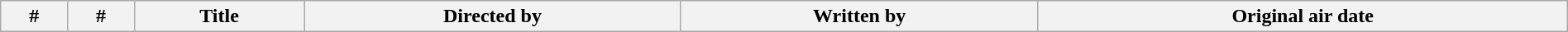<table class="wikitable plainrowheaders" style="width:100%; margin:auto;">
<tr>
<th>#</th>
<th>#</th>
<th>Title</th>
<th>Directed by</th>
<th>Written by</th>
<th>Original air date<br>


















































</th>
</tr>
</table>
